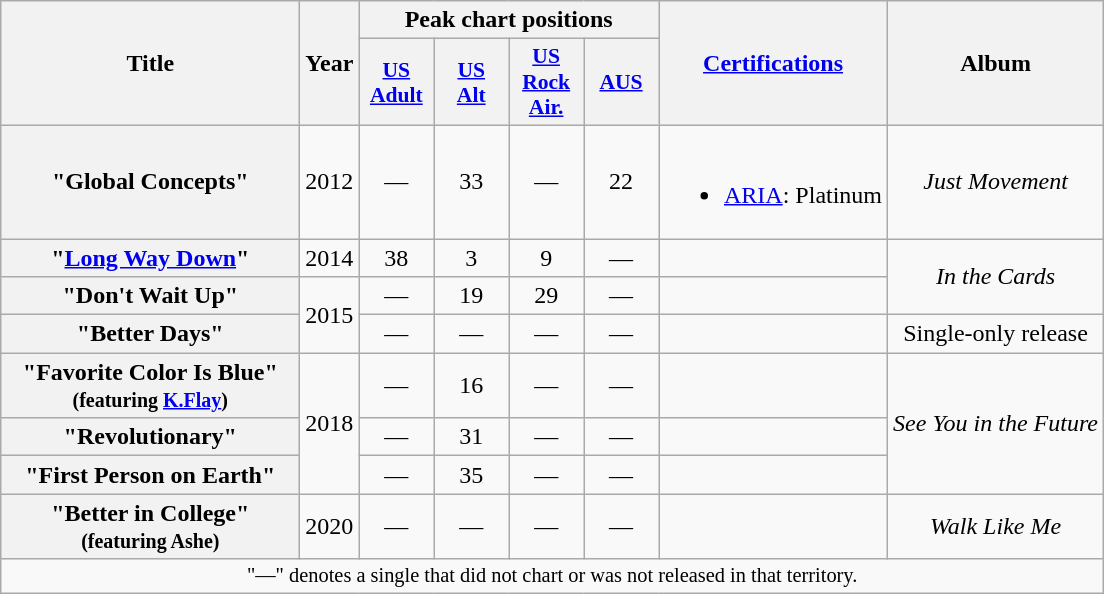<table class="wikitable plainrowheaders" style="text-align:center;">
<tr>
<th scope="col" rowspan="2" style="width:12em;">Title</th>
<th scope="col" rowspan="2">Year</th>
<th scope="col" colspan="4">Peak chart positions</th>
<th scope="col" rowspan="2"><a href='#'>Certifications</a></th>
<th scope="col" rowspan="2">Album</th>
</tr>
<tr>
<th scope="col" style="width:3em;font-size:90%;"><a href='#'>US<br>Adult</a><br></th>
<th scope="col" style="width:3em;font-size:90%;"><a href='#'>US<br>Alt</a><br></th>
<th scope="col" style="width:3em;font-size:90%;"><a href='#'>US<br>Rock<br>Air.</a><br></th>
<th scope="col" style="width:3em;font-size:90%;"><a href='#'>AUS</a><br></th>
</tr>
<tr>
<th scope="row">"Global Concepts"</th>
<td>2012</td>
<td>—</td>
<td>33</td>
<td>—</td>
<td>22</td>
<td><br><ul><li><a href='#'>ARIA</a>: Platinum</li></ul></td>
<td><em>Just Movement</em></td>
</tr>
<tr>
<th scope="row">"<a href='#'>Long Way Down</a>"</th>
<td>2014</td>
<td>38</td>
<td>3</td>
<td>9</td>
<td>—</td>
<td></td>
<td rowspan="2"><em>In the Cards</em></td>
</tr>
<tr>
<th scope="row">"Don't Wait Up"</th>
<td rowspan="2">2015</td>
<td>—</td>
<td>19</td>
<td>29</td>
<td>—</td>
<td></td>
</tr>
<tr>
<th scope="row">"Better Days"</th>
<td>—</td>
<td>—</td>
<td>—</td>
<td>—</td>
<td></td>
<td>Single-only release</td>
</tr>
<tr>
<th scope="row">"Favorite Color Is Blue" <small>(featuring <a href='#'>K.Flay</a>)</small></th>
<td rowspan="3">2018</td>
<td>—</td>
<td>16</td>
<td>—</td>
<td>—</td>
<td></td>
<td rowspan="3"><em>See You in the Future</em></td>
</tr>
<tr>
<th scope="row">"Revolutionary"</th>
<td>—</td>
<td>31</td>
<td>—</td>
<td>—</td>
<td></td>
</tr>
<tr>
<th scope="row">"First Person on Earth"</th>
<td>—</td>
<td>35</td>
<td>—</td>
<td>—</td>
<td></td>
</tr>
<tr>
<th scope="row">"Better in College"<br><small>(featuring Ashe)</small></th>
<td>2020</td>
<td>—</td>
<td>—</td>
<td>—</td>
<td>—</td>
<td></td>
<td><em>Walk Like Me</em></td>
</tr>
<tr>
<td colspan="9" style="font-size:85%">"—" denotes a single that did not chart or was not released in that territory.</td>
</tr>
</table>
